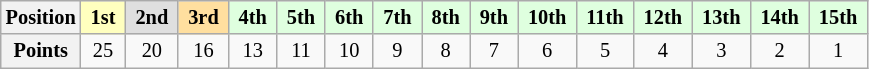<table class="wikitable" style="font-size:85%; text-align:center">
<tr>
<th>Position</th>
<td style="background:#ffffbf;"> <strong>1st</strong> </td>
<td style="background:#dfdfdf;"> <strong>2nd</strong> </td>
<td style="background:#ffdf9f;"> <strong>3rd</strong> </td>
<td style="background:#dfffdf;"> <strong>4th</strong> </td>
<td style="background:#dfffdf;"> <strong>5th</strong> </td>
<td style="background:#dfffdf;"> <strong>6th</strong> </td>
<td style="background:#dfffdf;"> <strong>7th</strong> </td>
<td style="background:#dfffdf;"> <strong>8th</strong> </td>
<td style="background:#dfffdf;"> <strong>9th</strong> </td>
<td style="background:#dfffdf;"> <strong>10th</strong> </td>
<td style="background:#dfffdf;"> <strong>11th</strong> </td>
<td style="background:#dfffdf;"> <strong>12th</strong> </td>
<td style="background:#dfffdf;"> <strong>13th</strong> </td>
<td style="background:#dfffdf;"> <strong>14th</strong> </td>
<td style="background:#dfffdf;"> <strong>15th</strong> </td>
</tr>
<tr>
<th>Points</th>
<td>25</td>
<td>20</td>
<td>16</td>
<td>13</td>
<td>11</td>
<td>10</td>
<td>9</td>
<td>8</td>
<td>7</td>
<td>6</td>
<td>5</td>
<td>4</td>
<td>3</td>
<td>2</td>
<td>1</td>
</tr>
</table>
